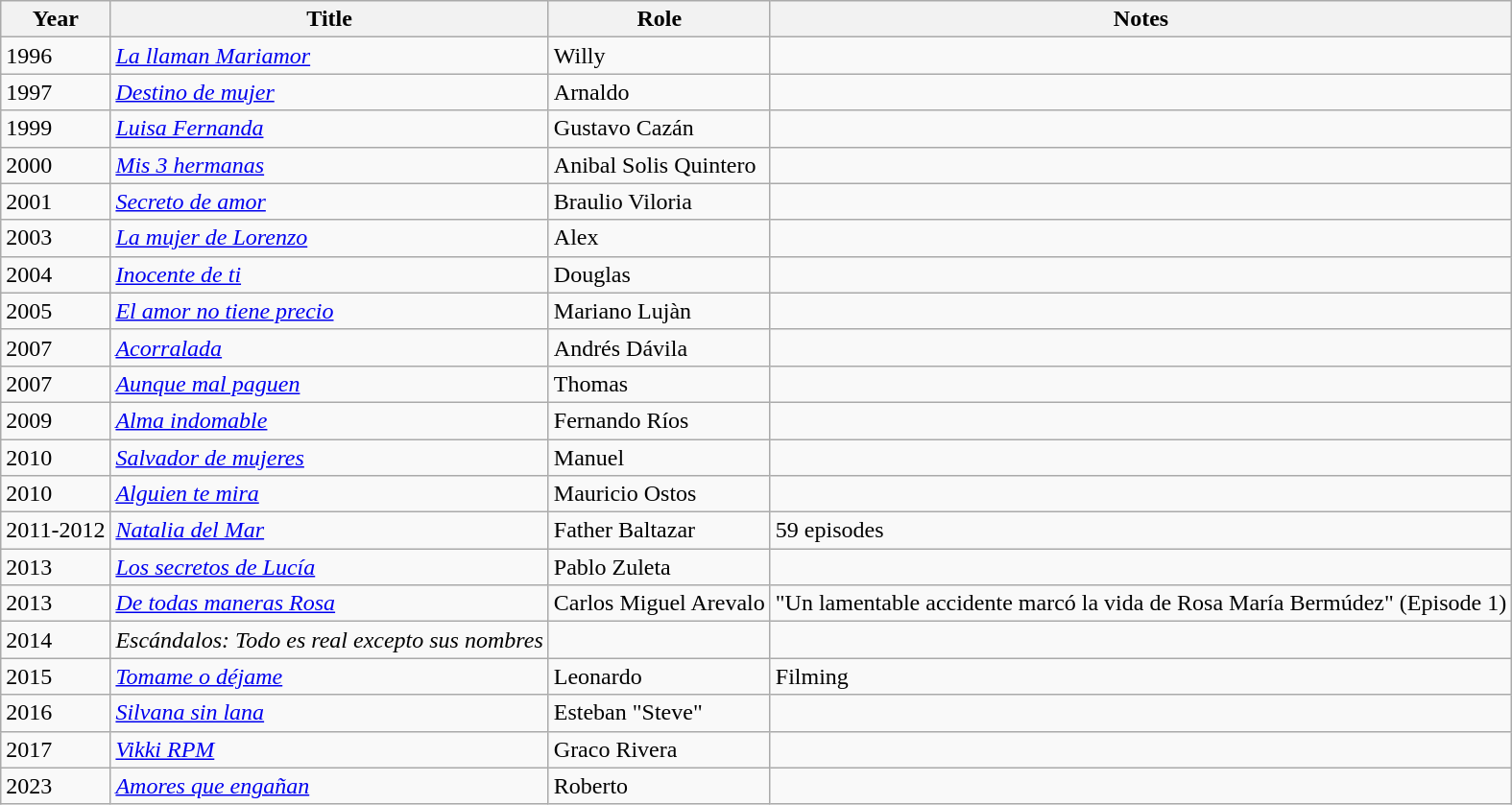<table class="wikitable sortable">
<tr>
<th>Year</th>
<th>Title</th>
<th>Role</th>
<th>Notes</th>
</tr>
<tr>
<td>1996</td>
<td><em><a href='#'>La llaman Mariamor</a></em></td>
<td>Willy</td>
<td></td>
</tr>
<tr>
<td>1997</td>
<td><em><a href='#'>Destino de mujer</a></em></td>
<td>Arnaldo</td>
<td></td>
</tr>
<tr>
<td>1999</td>
<td><em><a href='#'>Luisa Fernanda</a></em></td>
<td>Gustavo Cazán</td>
<td></td>
</tr>
<tr>
<td>2000</td>
<td><em><a href='#'>Mis 3 hermanas</a></em></td>
<td>Anibal Solis Quintero</td>
<td></td>
</tr>
<tr>
<td>2001</td>
<td><em><a href='#'>Secreto de amor</a></em></td>
<td>Braulio Viloria</td>
<td></td>
</tr>
<tr>
<td>2003</td>
<td><em><a href='#'>La mujer de Lorenzo</a></em></td>
<td>Alex</td>
<td></td>
</tr>
<tr>
<td>2004</td>
<td><em><a href='#'>Inocente de ti</a></em></td>
<td>Douglas</td>
<td></td>
</tr>
<tr>
<td>2005</td>
<td><em><a href='#'>El amor no tiene precio</a></em></td>
<td>Mariano Lujàn</td>
<td></td>
</tr>
<tr>
<td>2007</td>
<td><em><a href='#'>Acorralada</a></em></td>
<td>Andrés Dávila</td>
<td></td>
</tr>
<tr>
<td>2007</td>
<td><em><a href='#'>Aunque mal paguen</a></em></td>
<td>Thomas</td>
<td></td>
</tr>
<tr>
<td>2009</td>
<td><em><a href='#'>Alma indomable</a></em></td>
<td>Fernando Ríos</td>
<td></td>
</tr>
<tr>
<td>2010</td>
<td><em><a href='#'>Salvador de mujeres</a></em></td>
<td>Manuel</td>
<td></td>
</tr>
<tr>
<td>2010</td>
<td><em><a href='#'>Alguien te mira</a></em></td>
<td>Mauricio Ostos</td>
<td></td>
</tr>
<tr>
<td>2011-2012</td>
<td><em><a href='#'>Natalia del Mar</a></em></td>
<td>Father Baltazar</td>
<td>59 episodes</td>
</tr>
<tr>
<td>2013</td>
<td><em><a href='#'>Los secretos de Lucía</a></em></td>
<td>Pablo Zuleta</td>
<td></td>
</tr>
<tr>
<td>2013</td>
<td><em><a href='#'>De todas maneras Rosa</a></em></td>
<td>Carlos Miguel Arevalo</td>
<td>"Un lamentable accidente marcó la vida de Rosa María Bermúdez" (Episode 1)</td>
</tr>
<tr>
<td>2014</td>
<td><em>Escándalos: Todo es real excepto sus nombres</em></td>
<td></td>
<td></td>
</tr>
<tr>
<td>2015</td>
<td><em><a href='#'>Tomame o déjame</a></em></td>
<td>Leonardo</td>
<td>Filming</td>
</tr>
<tr>
<td>2016</td>
<td><em><a href='#'>Silvana sin lana</a></em></td>
<td>Esteban "Steve"</td>
<td></td>
</tr>
<tr>
<td>2017</td>
<td><em><a href='#'>Vikki RPM</a></em></td>
<td>Graco Rivera</td>
<td></td>
</tr>
<tr>
<td>2023</td>
<td><em><a href='#'>Amores que engañan</a></em></td>
<td>Roberto</td>
<td></td>
</tr>
</table>
